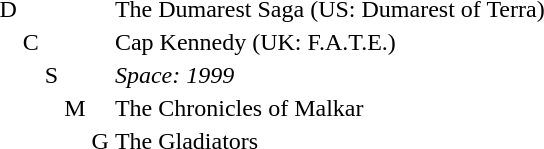<table class="sortable">
<tr>
<td>D</td>
<td></td>
<td></td>
<td></td>
<td></td>
<td>The Dumarest Saga (US: Dumarest of Terra)</td>
</tr>
<tr>
<td></td>
<td>C</td>
<td></td>
<td></td>
<td></td>
<td>Cap Kennedy (UK: F.A.T.E.)</td>
</tr>
<tr>
<td></td>
<td></td>
<td>S</td>
<td></td>
<td></td>
<td><em>Space: 1999</em></td>
</tr>
<tr>
<td></td>
<td></td>
<td></td>
<td>M</td>
<td></td>
<td>The Chronicles of Malkar</td>
</tr>
<tr>
<td></td>
<td></td>
<td></td>
<td></td>
<td>G</td>
<td>The Gladiators</td>
</tr>
</table>
